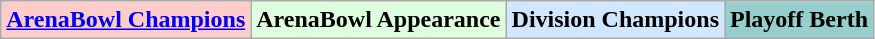<table class="wikitable">
<tr>
<td bgcolor="#FFCCCC"><strong><a href='#'>ArenaBowl Champions</a></strong></td>
<td bgcolor="#DDFFDD"><strong>ArenaBowl Appearance</strong></td>
<td bgcolor="#D0E7FF"><strong>Division Champions</strong></td>
<td bgcolor="#96CDCD"><strong>Playoff Berth</strong></td>
</tr>
</table>
